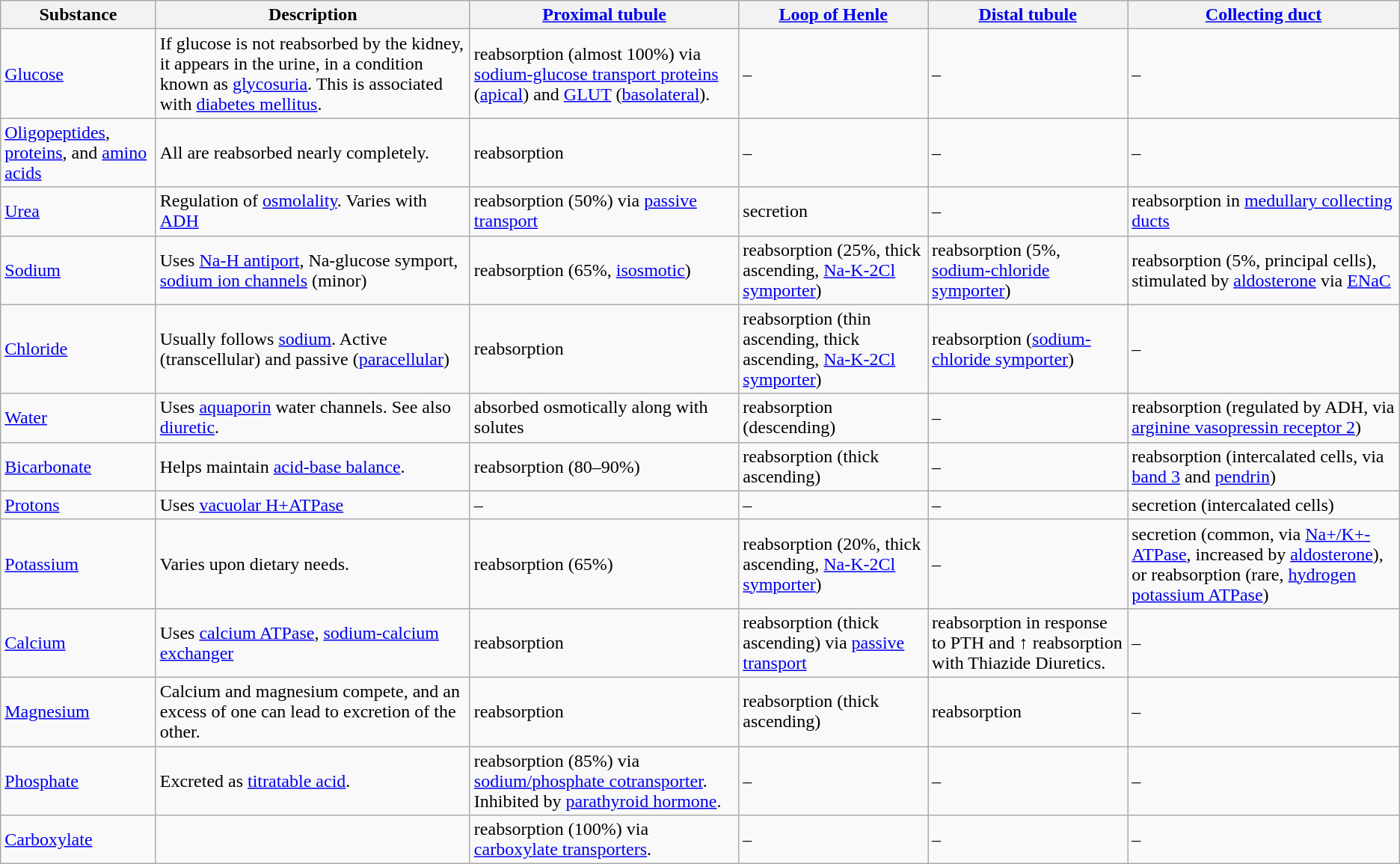<table class="wikitable">
<tr>
<th>Substance</th>
<th>Description</th>
<th><a href='#'>Proximal tubule</a></th>
<th><a href='#'>Loop of Henle</a></th>
<th><a href='#'>Distal tubule</a></th>
<th><a href='#'>Collecting duct</a></th>
</tr>
<tr>
<td><a href='#'>Glucose</a></td>
<td>If glucose is not reabsorbed by the kidney, it appears in the urine, in a condition known as <a href='#'>glycosuria</a>. This is associated with <a href='#'>diabetes mellitus</a>.</td>
<td>reabsorption (almost 100%) via <a href='#'>sodium-glucose transport proteins</a> (<a href='#'>apical</a>) and <a href='#'>GLUT</a> (<a href='#'>basolateral</a>).</td>
<td>–</td>
<td>–</td>
<td>–</td>
</tr>
<tr>
<td><a href='#'>Oligopeptides</a>, <a href='#'>proteins</a>, and <a href='#'>amino acids</a></td>
<td>All are reabsorbed nearly completely.</td>
<td>reabsorption</td>
<td>–</td>
<td>–</td>
<td>–</td>
</tr>
<tr>
<td><a href='#'>Urea</a></td>
<td>Regulation of <a href='#'>osmolality</a>. Varies with <a href='#'>ADH</a></td>
<td>reabsorption (50%) via <a href='#'>passive transport</a></td>
<td>secretion</td>
<td>–</td>
<td>reabsorption in <a href='#'>medullary collecting ducts</a></td>
</tr>
<tr>
<td><a href='#'>Sodium</a></td>
<td>Uses <a href='#'>Na-H antiport</a>, Na-glucose symport, <a href='#'>sodium ion channels</a> (minor)</td>
<td>reabsorption (65%, <a href='#'>isosmotic</a>)</td>
<td>reabsorption (25%, thick ascending, <a href='#'>Na-K-2Cl symporter</a>)</td>
<td>reabsorption (5%, <a href='#'>sodium-chloride symporter</a>)</td>
<td>reabsorption (5%, principal cells), stimulated by <a href='#'>aldosterone</a>  via  <a href='#'>ENaC</a></td>
</tr>
<tr>
<td><a href='#'>Chloride</a></td>
<td>Usually follows <a href='#'>sodium</a>. Active (transcellular) and passive (<a href='#'>paracellular</a>)</td>
<td>reabsorption</td>
<td>reabsorption (thin ascending, thick ascending, <a href='#'>Na-K-2Cl symporter</a>)</td>
<td>reabsorption (<a href='#'>sodium-chloride symporter</a>)</td>
<td>–</td>
</tr>
<tr>
<td><a href='#'>Water</a></td>
<td>Uses <a href='#'>aquaporin</a> water channels. See also <a href='#'>diuretic</a>.</td>
<td>absorbed osmotically along with solutes</td>
<td>reabsorption (descending)</td>
<td>–</td>
<td>reabsorption (regulated by ADH, via <a href='#'>arginine vasopressin receptor 2</a>)</td>
</tr>
<tr>
<td><a href='#'>Bicarbonate</a></td>
<td>Helps maintain <a href='#'>acid-base balance</a>.</td>
<td>reabsorption (80–90%) </td>
<td>reabsorption (thick ascending) </td>
<td>–</td>
<td>reabsorption (intercalated cells, via <a href='#'>band 3</a> and <a href='#'>pendrin</a>)</td>
</tr>
<tr>
<td><a href='#'>Protons</a></td>
<td>Uses <a href='#'>vacuolar H+ATPase</a></td>
<td>–</td>
<td>–</td>
<td>–</td>
<td>secretion (intercalated cells)</td>
</tr>
<tr>
<td><a href='#'>Potassium</a></td>
<td>Varies upon dietary needs.</td>
<td>reabsorption (65%)</td>
<td>reabsorption  (20%, thick ascending, <a href='#'>Na-K-2Cl symporter</a>)</td>
<td>–</td>
<td>secretion (common, via <a href='#'>Na+/K+-ATPase</a>, increased by <a href='#'>aldosterone</a>), or reabsorption (rare, <a href='#'>hydrogen potassium ATPase</a>)</td>
</tr>
<tr>
<td><a href='#'>Calcium</a></td>
<td>Uses <a href='#'>calcium ATPase</a>, <a href='#'>sodium-calcium exchanger</a></td>
<td>reabsorption</td>
<td>reabsorption (thick ascending) via <a href='#'>passive transport</a></td>
<td>reabsorption in response to PTH and ↑ reabsorption with Thiazide Diuretics.</td>
<td>–</td>
</tr>
<tr>
<td><a href='#'>Magnesium</a></td>
<td>Calcium and magnesium compete, and an excess of one can lead to excretion of the other.</td>
<td>reabsorption</td>
<td>reabsorption  (thick ascending)</td>
<td>reabsorption</td>
<td>–</td>
</tr>
<tr>
<td><a href='#'>Phosphate</a></td>
<td>Excreted as <a href='#'>titratable acid</a>.</td>
<td>reabsorption (85%) via <a href='#'>sodium/phosphate cotransporter</a>. Inhibited by <a href='#'>parathyroid hormone</a>.</td>
<td>–</td>
<td>–</td>
<td>–</td>
</tr>
<tr>
<td><a href='#'>Carboxylate</a></td>
<td></td>
<td>reabsorption (100%) via <a href='#'>carboxylate transporters</a>.</td>
<td>–</td>
<td>–</td>
<td>–</td>
</tr>
</table>
